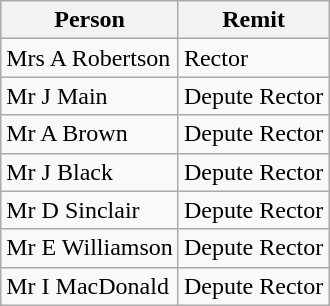<table class="wikitable">
<tr>
<th>Person</th>
<th>Remit</th>
</tr>
<tr>
<td>Mrs A Robertson</td>
<td>Rector</td>
</tr>
<tr>
<td>Mr J Main</td>
<td>Depute Rector</td>
</tr>
<tr>
<td>Mr A Brown</td>
<td>Depute Rector</td>
</tr>
<tr>
<td>Mr J Black</td>
<td>Depute Rector</td>
</tr>
<tr>
<td>Mr D Sinclair</td>
<td>Depute Rector</td>
</tr>
<tr>
<td>Mr E Williamson</td>
<td>Depute Rector</td>
</tr>
<tr>
<td>Mr I MacDonald</td>
<td>Depute Rector</td>
</tr>
</table>
